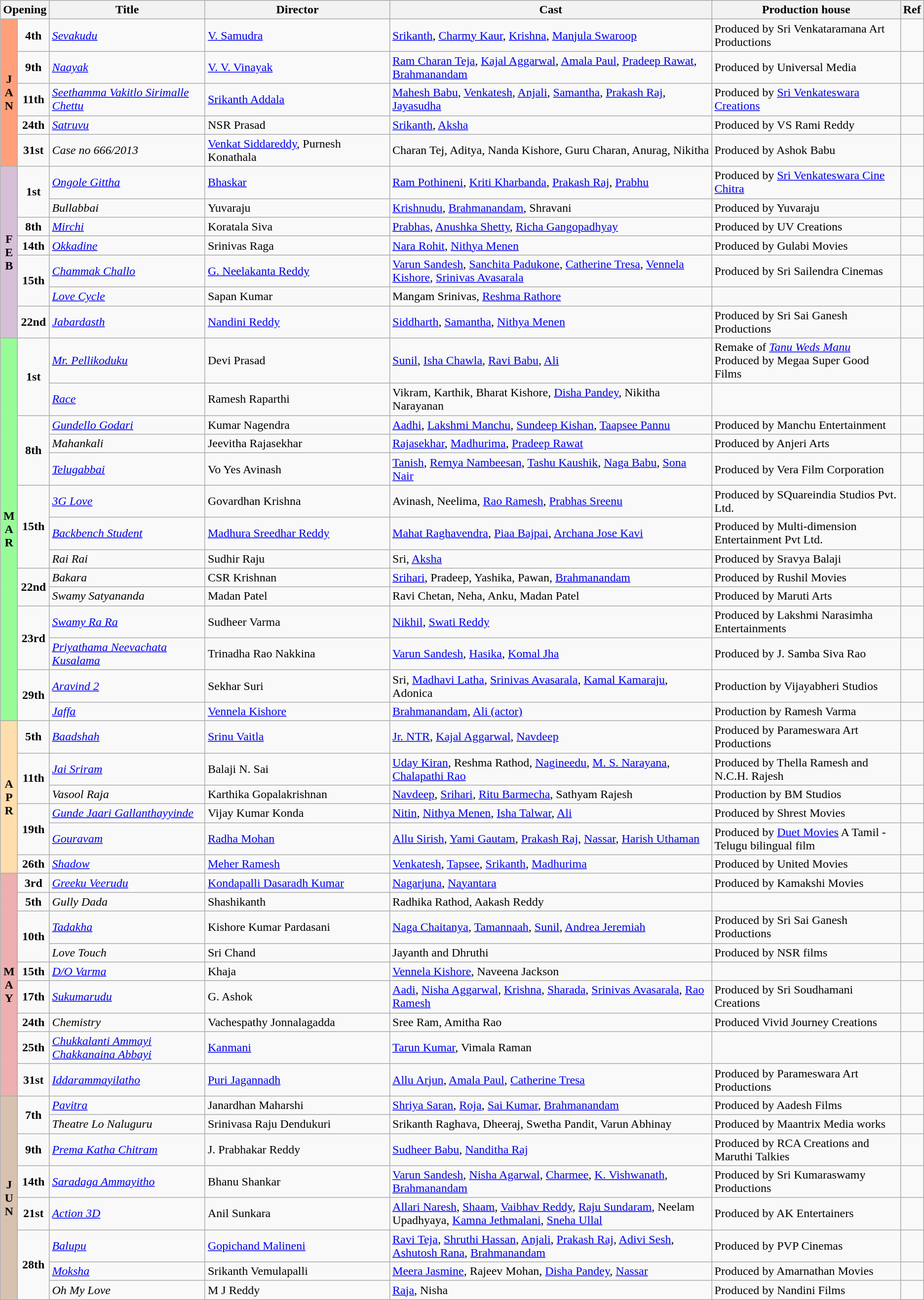<table class="wikitable sortable">
<tr style="background:#blue; text-align:center;">
<th colspan="2">Opening</th>
<th>Title</th>
<th style="width:20%;"><strong>Director</strong></th>
<th>Cast</th>
<th>Production house</th>
<th>Ref</th>
</tr>
<tr January!>
<td rowspan="5" style="text-align:center; background:#ffa07a; textcolor:#000;"><strong>J<br>A<br>N</strong></td>
<td rowspan="1" style="text-align:center;"><strong>4th</strong></td>
<td><em><a href='#'>Sevakudu</a></em></td>
<td><a href='#'>V. Samudra</a></td>
<td><a href='#'>Srikanth</a>, <a href='#'>Charmy Kaur</a>, <a href='#'>Krishna</a>, <a href='#'>Manjula Swaroop</a></td>
<td>Produced by Sri Venkataramana Art Productions</td>
<td></td>
</tr>
<tr>
<td rowspan="1" style="text-align:center;"><strong>9th</strong></td>
<td><em><a href='#'>Naayak</a></em></td>
<td><a href='#'>V. V. Vinayak</a></td>
<td><a href='#'>Ram Charan Teja</a>, <a href='#'>Kajal Aggarwal</a>, <a href='#'>Amala Paul</a>, <a href='#'>Pradeep Rawat</a>, <a href='#'>Brahmanandam</a></td>
<td>Produced by Universal Media</td>
<td></td>
</tr>
<tr>
<td style="text-align:center;"><strong>11th</strong></td>
<td><em><a href='#'>Seethamma Vakitlo Sirimalle Chettu</a></em></td>
<td><a href='#'>Srikanth Addala</a></td>
<td><a href='#'>Mahesh Babu</a>, <a href='#'>Venkatesh</a>, <a href='#'>Anjali</a>, <a href='#'>Samantha</a>, <a href='#'>Prakash Raj</a>, <a href='#'>Jayasudha</a></td>
<td>Produced by <a href='#'>Sri Venkateswara Creations</a></td>
<td></td>
</tr>
<tr>
<td style="text-align:center;"><strong>24th</strong></td>
<td><em><a href='#'>Satruvu</a></em></td>
<td>NSR Prasad</td>
<td><a href='#'>Srikanth</a>, <a href='#'>Aksha</a></td>
<td>Produced by VS Rami Reddy</td>
<td></td>
</tr>
<tr>
<td style="text-align:center;"><strong>31st</strong></td>
<td><em>Case no 666/2013</em></td>
<td><a href='#'>Venkat Siddareddy</a>, Purnesh Konathala</td>
<td>Charan Tej, Aditya, Nanda Kishore, Guru Charan, Anurag, Nikitha</td>
<td>Produced by Ashok Babu</td>
<td></td>
</tr>
<tr February!>
<td rowspan="7" style="text-align:center; background:thistle; textcolor:#000;"><strong>F<br>E<br>B</strong></td>
<td rowspan="2" style="text-align:center;"><strong>1st</strong></td>
<td><em><a href='#'>Ongole Gittha</a></em></td>
<td><a href='#'>Bhaskar</a></td>
<td><a href='#'>Ram Pothineni</a>, <a href='#'>Kriti Kharbanda</a>, <a href='#'>Prakash Raj</a>, <a href='#'>Prabhu</a></td>
<td>Produced by <a href='#'>Sri Venkateswara Cine Chitra</a></td>
<td></td>
</tr>
<tr>
<td><em>Bullabbai</em></td>
<td>Yuvaraju</td>
<td><a href='#'>Krishnudu</a>, <a href='#'>Brahmanandam</a>, Shravani</td>
<td>Produced by Yuvaraju</td>
<td></td>
</tr>
<tr>
<td style="text-align:center;"><strong>8th</strong></td>
<td><em><a href='#'>Mirchi</a></em></td>
<td>Koratala Siva</td>
<td><a href='#'>Prabhas</a>, <a href='#'>Anushka Shetty</a>, <a href='#'>Richa Gangopadhyay</a></td>
<td>Produced by UV Creations</td>
<td></td>
</tr>
<tr>
<td style="text-align:center;"><strong>14th</strong></td>
<td><em><a href='#'>Okkadine</a></em></td>
<td>Srinivas Raga</td>
<td><a href='#'>Nara Rohit</a>, <a href='#'>Nithya Menen</a></td>
<td>Produced by Gulabi Movies</td>
<td></td>
</tr>
<tr>
<td rowspan="2" style="text-align:center;"><strong>15th</strong></td>
<td><em><a href='#'>Chammak Challo</a></em></td>
<td><a href='#'>G. Neelakanta Reddy</a></td>
<td><a href='#'>Varun Sandesh</a>, <a href='#'>Sanchita Padukone</a>, <a href='#'>Catherine Tresa</a>, <a href='#'>Vennela Kishore</a>, <a href='#'>Srinivas Avasarala</a></td>
<td>Produced by Sri Sailendra Cinemas</td>
<td></td>
</tr>
<tr>
<td><em><a href='#'>Love Cycle</a></em></td>
<td>Sapan Kumar</td>
<td>Mangam Srinivas, <a href='#'>Reshma Rathore</a></td>
<td></td>
<td></td>
</tr>
<tr>
<td style="text-align:center;"><strong>22nd</strong></td>
<td><em><a href='#'>Jabardasth</a></em></td>
<td><a href='#'>Nandini Reddy</a></td>
<td><a href='#'>Siddharth</a>, <a href='#'>Samantha</a>, <a href='#'>Nithya Menen</a></td>
<td>Produced by Sri Sai Ganesh Productions</td>
<td></td>
</tr>
<tr March!>
<td rowspan="14" style="text-align:center; background:#98fb98; textcolor:#000;"><strong>M<br>A<br>R</strong></td>
<td rowspan="2" style="text-align:center;"><strong>1st</strong></td>
<td><em><a href='#'>Mr. Pellikoduku</a></em></td>
<td>Devi Prasad</td>
<td><a href='#'>Sunil</a>, <a href='#'>Isha Chawla</a>, <a href='#'>Ravi Babu</a>, <a href='#'>Ali</a></td>
<td>Remake of <em><a href='#'>Tanu Weds Manu</a></em> <br> Produced by Megaa Super Good Films</td>
<td></td>
</tr>
<tr>
<td><em><a href='#'>Race</a></em></td>
<td>Ramesh Raparthi</td>
<td>Vikram, Karthik, Bharat Kishore, <a href='#'>Disha Pandey</a>, Nikitha Narayanan</td>
<td></td>
<td></td>
</tr>
<tr>
<td rowspan="3" style="text-align:center;"><strong>8th</strong></td>
<td><em><a href='#'>Gundello Godari</a></em></td>
<td>Kumar Nagendra</td>
<td><a href='#'>Aadhi</a>, <a href='#'>Lakshmi Manchu</a>, <a href='#'>Sundeep Kishan</a>, <a href='#'>Taapsee Pannu</a></td>
<td>Produced by Manchu Entertainment</td>
<td></td>
</tr>
<tr>
<td><em>Mahankali</em></td>
<td>Jeevitha Rajasekhar</td>
<td><a href='#'>Rajasekhar</a>, <a href='#'>Madhurima</a>, <a href='#'>Pradeep Rawat</a></td>
<td>Produced by Anjeri Arts</td>
<td></td>
</tr>
<tr>
<td><em><a href='#'>Telugabbai</a></em></td>
<td>Vo Yes Avinash</td>
<td><a href='#'>Tanish</a>, <a href='#'>Remya Nambeesan</a>, <a href='#'>Tashu Kaushik</a>, <a href='#'>Naga Babu</a>, <a href='#'>Sona Nair</a></td>
<td>Produced by Vera Film Corporation</td>
<td></td>
</tr>
<tr>
<td rowspan="3" style="text-align:center;"><strong>15th</strong></td>
<td><em><a href='#'>3G Love</a></em></td>
<td>Govardhan Krishna</td>
<td>Avinash, Neelima, <a href='#'>Rao Ramesh</a>, <a href='#'>Prabhas Sreenu</a></td>
<td>Produced by SQuareindia Studios Pvt. Ltd.</td>
<td></td>
</tr>
<tr>
<td><em><a href='#'>Backbench Student</a></em></td>
<td><a href='#'>Madhura Sreedhar Reddy</a></td>
<td><a href='#'>Mahat Raghavendra</a>, <a href='#'>Piaa Bajpai</a>, <a href='#'>Archana Jose Kavi</a></td>
<td>Produced by Multi-dimension Entertainment Pvt Ltd.</td>
<td></td>
</tr>
<tr>
<td><em>Rai Rai</em></td>
<td>Sudhir Raju</td>
<td>Sri, <a href='#'>Aksha</a></td>
<td>Produced by Sravya Balaji</td>
<td></td>
</tr>
<tr>
<td rowspan="2" style="text-align:center;"><strong>22nd</strong></td>
<td><em>Bakara</em></td>
<td>CSR Krishnan</td>
<td><a href='#'>Srihari</a>, Pradeep, Yashika, Pawan, <a href='#'>Brahmanandam</a></td>
<td>Produced by Rushil Movies</td>
<td></td>
</tr>
<tr>
<td><em>Swamy Satyananda</em></td>
<td>Madan Patel</td>
<td>Ravi Chetan, Neha, Anku, Madan Patel</td>
<td>Produced by Maruti Arts</td>
<td></td>
</tr>
<tr>
<td rowspan="2" style="text-align:center;"><strong>23rd</strong></td>
<td><em><a href='#'>Swamy Ra Ra</a></em></td>
<td>Sudheer Varma</td>
<td><a href='#'>Nikhil</a>, <a href='#'>Swati Reddy</a></td>
<td>Produced by Lakshmi Narasimha Entertainments</td>
<td></td>
</tr>
<tr>
<td><em><a href='#'>Priyathama Neevachata Kusalama</a></em></td>
<td>Trinadha Rao Nakkina</td>
<td><a href='#'>Varun Sandesh</a>, <a href='#'>Hasika</a>, <a href='#'>Komal Jha</a></td>
<td>Produced by J. Samba Siva Rao</td>
<td></td>
</tr>
<tr>
<td rowspan="2" style="text-align:center;"><strong>29th</strong></td>
<td><em><a href='#'>Aravind 2</a></em></td>
<td>Sekhar Suri</td>
<td>Sri, <a href='#'>Madhavi Latha</a>, <a href='#'>Srinivas Avasarala</a>, <a href='#'>Kamal Kamaraju</a>, Adonica</td>
<td>Production by Vijayabheri Studios</td>
<td></td>
</tr>
<tr>
<td><em><a href='#'>Jaffa</a></em></td>
<td><a href='#'>Vennela Kishore</a></td>
<td><a href='#'>Brahmanandam</a>, <a href='#'>Ali (actor)</a></td>
<td>Production by Ramesh Varma</td>
<td></td>
</tr>
<tr April!>
<td rowspan="6" style="text-align:center;  background:#ffdead; textcolor:#000;"><strong>A<br>P<br>R</strong></td>
<td style="text-align:center;"><strong>5th</strong></td>
<td><em><a href='#'>Baadshah</a></em></td>
<td><a href='#'>Srinu Vaitla</a></td>
<td><a href='#'>Jr. NTR</a>, <a href='#'>Kajal Aggarwal</a>, <a href='#'>Navdeep</a></td>
<td>Produced by Parameswara Art Productions</td>
<td></td>
</tr>
<tr>
<td rowspan="2" style="text-align:center;"><strong>11th</strong></td>
<td><em><a href='#'>Jai Sriram</a></em></td>
<td>Balaji N. Sai</td>
<td><a href='#'>Uday Kiran</a>, Reshma Rathod, <a href='#'>Nagineedu</a>, <a href='#'>M. S. Narayana</a>, <a href='#'>Chalapathi Rao</a></td>
<td>Produced by Thella Ramesh and N.C.H. Rajesh</td>
<td></td>
</tr>
<tr>
<td><em>Vasool Raja</em></td>
<td>Karthika Gopalakrishnan</td>
<td><a href='#'>Navdeep</a>, <a href='#'>Srihari</a>, <a href='#'>Ritu Barmecha</a>, Sathyam Rajesh</td>
<td>Production by BM Studios</td>
<td></td>
</tr>
<tr>
<td rowspan="2" style="text-align:center;"><strong>19th</strong></td>
<td><em><a href='#'>Gunde Jaari Gallanthayyinde</a></em></td>
<td>Vijay Kumar Konda</td>
<td><a href='#'>Nitin</a>, <a href='#'>Nithya Menen</a>, <a href='#'>Isha Talwar</a>, <a href='#'>Ali</a></td>
<td>Produced by Shrest Movies</td>
<td></td>
</tr>
<tr>
<td><em><a href='#'>Gouravam</a></em></td>
<td><a href='#'>Radha Mohan</a></td>
<td><a href='#'>Allu Sirish</a>, <a href='#'>Yami Gautam</a>, <a href='#'>Prakash Raj</a>, <a href='#'>Nassar</a>, <a href='#'>Harish Uthaman</a></td>
<td>Produced by <a href='#'>Duet Movies</a>  A Tamil - Telugu bilingual film</td>
<td></td>
</tr>
<tr>
<td style="text-align:center;"><strong>26th</strong></td>
<td><em><a href='#'>Shadow</a></em></td>
<td><a href='#'>Meher Ramesh</a></td>
<td><a href='#'>Venkatesh</a>, <a href='#'>Tapsee</a>, <a href='#'>Srikanth</a>, <a href='#'>Madhurima</a></td>
<td>Produced by United Movies</td>
<td></td>
</tr>
<tr May!>
<td rowspan="9" style="text-align:center; background:#edafaf; textcolor:#000;"><strong>M<br>A<br>Y</strong></td>
<td style="text-align:center;"><strong>3rd</strong></td>
<td><em><a href='#'>Greeku Veerudu</a></em></td>
<td><a href='#'>Kondapalli Dasaradh Kumar</a></td>
<td><a href='#'>Nagarjuna</a>, <a href='#'>Nayantara</a></td>
<td>Produced by Kamakshi Movies</td>
<td></td>
</tr>
<tr>
<td style="text-align:center;"><strong>5th</strong></td>
<td><em>Gully Dada</em></td>
<td>Shashikanth</td>
<td>Radhika Rathod, Aakash Reddy</td>
<td></td>
<td></td>
</tr>
<tr>
<td rowspan="2" style="text-align:center;"><strong>10th</strong></td>
<td><em><a href='#'>Tadakha</a></em></td>
<td>Kishore Kumar Pardasani</td>
<td><a href='#'>Naga Chaitanya</a>, <a href='#'>Tamannaah</a>, <a href='#'>Sunil</a>, <a href='#'>Andrea Jeremiah</a></td>
<td>Produced by Sri Sai Ganesh Productions</td>
<td></td>
</tr>
<tr>
<td><em>Love Touch</em></td>
<td>Sri Chand</td>
<td>Jayanth and Dhruthi</td>
<td>Produced by NSR films</td>
<td></td>
</tr>
<tr>
<td style="text-align:center;"><strong>15th</strong></td>
<td><em><a href='#'>D/O Varma</a></em></td>
<td>Khaja</td>
<td><a href='#'>Vennela Kishore</a>, Naveena Jackson</td>
<td></td>
<td></td>
</tr>
<tr>
<td style="text-align:center;"><strong>17th</strong></td>
<td><em><a href='#'>Sukumarudu</a></em></td>
<td>G. Ashok</td>
<td><a href='#'>Aadi</a>, <a href='#'>Nisha Aggarwal</a>, <a href='#'>Krishna</a>, <a href='#'>Sharada</a>, <a href='#'>Srinivas Avasarala</a>, <a href='#'>Rao Ramesh</a></td>
<td>Produced by Sri Soudhamani Creations</td>
<td></td>
</tr>
<tr>
<td rowspan="1" style="text-align:center;"><strong>24th</strong></td>
<td><em>Chemistry</em></td>
<td>Vachespathy Jonnalagadda</td>
<td>Sree Ram, Amitha Rao</td>
<td>Produced Vivid Journey Creations</td>
<td></td>
</tr>
<tr>
<td style="text-align:center;"><strong>25th</strong></td>
<td><em><a href='#'>Chukkalanti Ammayi Chakkanaina Abbayi</a></em></td>
<td><a href='#'>Kanmani</a></td>
<td><a href='#'>Tarun Kumar</a>, Vimala Raman</td>
<td></td>
<td></td>
</tr>
<tr>
<td style="text-align:center;"><strong>31st</strong></td>
<td><em><a href='#'>Iddarammayilatho</a></em></td>
<td><a href='#'>Puri Jagannadh</a></td>
<td><a href='#'>Allu Arjun</a>, <a href='#'>Amala Paul</a>, <a href='#'>Catherine Tresa</a></td>
<td>Produced by Parameswara Art Productions</td>
<td></td>
</tr>
<tr June!>
<td rowspan="8" style="text-align:center; background:#d9c1b0; textcolor:#000;"><strong>J<br>U<br>N</strong></td>
<td rowspan="2" style="text-align:center;"><strong>7th</strong></td>
<td><em><a href='#'>Pavitra</a></em></td>
<td>Janardhan Maharshi</td>
<td><a href='#'>Shriya Saran</a>, <a href='#'>Roja</a>, <a href='#'>Sai Kumar</a>, <a href='#'>Brahmanandam</a></td>
<td>Produced by Aadesh Films</td>
<td></td>
</tr>
<tr>
<td><em>Theatre Lo Naluguru</em></td>
<td>Srinivasa Raju Dendukuri</td>
<td>Srikanth Raghava, Dheeraj, Swetha Pandit, Varun Abhinay</td>
<td>Produced by Maantrix Media works</td>
<td></td>
</tr>
<tr>
<td style="text-align:center;"><strong>9th</strong></td>
<td><em><a href='#'>Prema Katha Chitram</a></em></td>
<td>J. Prabhakar Reddy</td>
<td><a href='#'>Sudheer Babu</a>, <a href='#'>Nanditha Raj</a></td>
<td>Produced by RCA Creations and Maruthi Talkies</td>
<td></td>
</tr>
<tr>
<td style="text-align:center;"><strong>14th</strong></td>
<td><em><a href='#'>Saradaga Ammayitho</a></em></td>
<td>Bhanu Shankar</td>
<td><a href='#'>Varun Sandesh</a>, <a href='#'>Nisha Agarwal</a>, <a href='#'>Charmee</a>, <a href='#'>K. Vishwanath</a>, <a href='#'>Brahmanandam</a></td>
<td>Produced by Sri Kumaraswamy Productions</td>
<td></td>
</tr>
<tr>
<td style="text-align:center;"><strong>21st</strong></td>
<td><em><a href='#'>Action 3D</a></em></td>
<td>Anil Sunkara</td>
<td><a href='#'>Allari Naresh</a>, <a href='#'>Shaam</a>, <a href='#'>Vaibhav Reddy</a>, <a href='#'>Raju Sundaram</a>, Neelam Upadhyaya, <a href='#'>Kamna Jethmalani</a>, <a href='#'>Sneha Ullal</a></td>
<td>Produced by AK Entertainers</td>
<td></td>
</tr>
<tr>
<td rowspan="3" style="text-align:center;"><strong>28th</strong></td>
<td><em><a href='#'>Balupu</a></em></td>
<td><a href='#'>Gopichand Malineni</a></td>
<td><a href='#'>Ravi Teja</a>, <a href='#'>Shruthi Hassan</a>, <a href='#'>Anjali</a>, <a href='#'>Prakash Raj</a>, <a href='#'>Adivi Sesh</a>, <a href='#'>Ashutosh Rana</a>, <a href='#'>Brahmanandam</a></td>
<td>Produced by PVP Cinemas</td>
<td></td>
</tr>
<tr>
<td><em><a href='#'>Moksha</a></em></td>
<td>Srikanth Vemulapalli</td>
<td><a href='#'>Meera Jasmine</a>, Rajeev Mohan, <a href='#'>Disha Pandey</a>, <a href='#'>Nassar</a></td>
<td>Produced by Amarnathan Movies</td>
<td></td>
</tr>
<tr>
<td><em>Oh My Love</em></td>
<td>M J Reddy</td>
<td><a href='#'>Raja</a>, Nisha</td>
<td>Produced by Nandini Films</td>
<td></td>
</tr>
</table>
